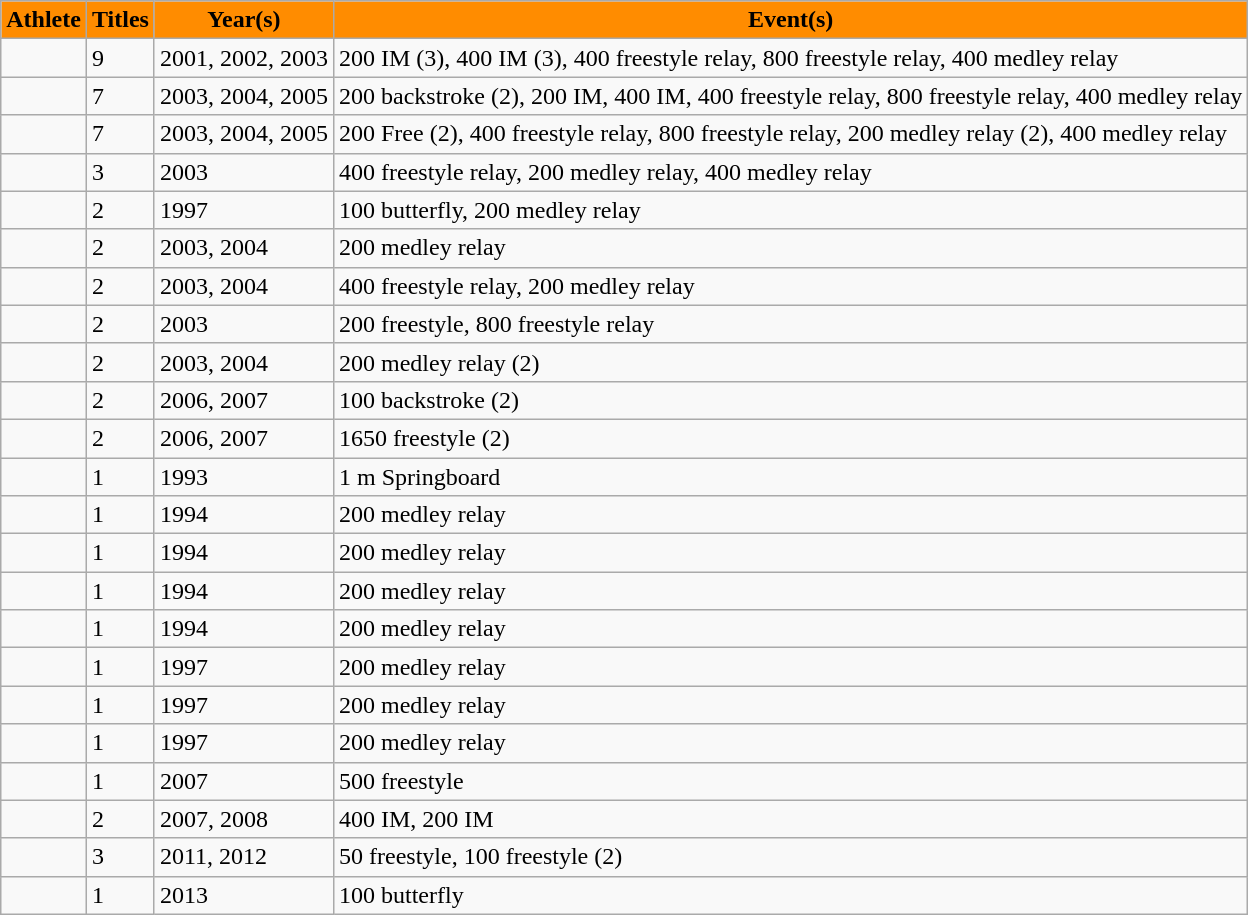<table class="wikitable sortable">
<tr>
<td align=center bgcolor="#FF8C00"><strong>Athlete</strong></td>
<td align=center bgcolor="#FF8C00"><strong>Titles</strong></td>
<td align=center bgcolor="#FF8C00"><strong>Year(s)</strong></td>
<td align=center bgcolor="#FF8C00"><strong>Event(s)</strong></td>
</tr>
<tr>
<td></td>
<td>9</td>
<td>2001, 2002, 2003</td>
<td>200 IM (3), 400 IM (3), 400 freestyle relay, 800 freestyle relay, 400 medley relay</td>
</tr>
<tr>
<td></td>
<td>7</td>
<td>2003, 2004, 2005</td>
<td>200 backstroke (2), 200 IM, 400 IM, 400 freestyle relay, 800 freestyle relay, 400 medley relay</td>
</tr>
<tr>
<td></td>
<td>7</td>
<td>2003, 2004, 2005</td>
<td>200 Free (2), 400 freestyle relay, 800 freestyle relay, 200 medley relay (2), 400 medley relay</td>
</tr>
<tr>
<td></td>
<td>3</td>
<td>2003</td>
<td>400 freestyle relay, 200 medley relay, 400 medley relay</td>
</tr>
<tr>
<td></td>
<td>2</td>
<td>1997</td>
<td>100 butterfly, 200 medley relay</td>
</tr>
<tr>
<td></td>
<td>2</td>
<td>2003, 2004</td>
<td>200 medley relay</td>
</tr>
<tr>
<td></td>
<td>2</td>
<td>2003, 2004</td>
<td>400 freestyle relay, 200 medley relay</td>
</tr>
<tr>
<td></td>
<td>2</td>
<td>2003</td>
<td>200 freestyle, 800 freestyle relay</td>
</tr>
<tr>
<td></td>
<td>2</td>
<td>2003, 2004</td>
<td>200 medley relay (2)</td>
</tr>
<tr>
<td></td>
<td>2</td>
<td>2006, 2007</td>
<td>100 backstroke (2)</td>
</tr>
<tr>
<td></td>
<td>2</td>
<td>2006, 2007</td>
<td>1650 freestyle (2)</td>
</tr>
<tr>
<td></td>
<td>1</td>
<td>1993</td>
<td>1 m Springboard</td>
</tr>
<tr>
<td></td>
<td>1</td>
<td>1994</td>
<td>200 medley relay</td>
</tr>
<tr>
<td></td>
<td>1</td>
<td>1994</td>
<td>200 medley relay</td>
</tr>
<tr>
<td></td>
<td>1</td>
<td>1994</td>
<td>200 medley relay</td>
</tr>
<tr>
<td></td>
<td>1</td>
<td>1994</td>
<td>200 medley relay</td>
</tr>
<tr>
<td></td>
<td>1</td>
<td>1997</td>
<td>200 medley relay</td>
</tr>
<tr>
<td></td>
<td>1</td>
<td>1997</td>
<td>200 medley relay</td>
</tr>
<tr>
<td></td>
<td>1</td>
<td>1997</td>
<td>200 medley relay</td>
</tr>
<tr>
<td></td>
<td>1</td>
<td>2007</td>
<td>500 freestyle</td>
</tr>
<tr>
<td></td>
<td>2</td>
<td>2007, 2008</td>
<td>400 IM, 200 IM</td>
</tr>
<tr>
<td></td>
<td>3</td>
<td>2011, 2012</td>
<td>50 freestyle, 100 freestyle (2)</td>
</tr>
<tr>
<td></td>
<td>1</td>
<td>2013</td>
<td>100 butterfly</td>
</tr>
</table>
